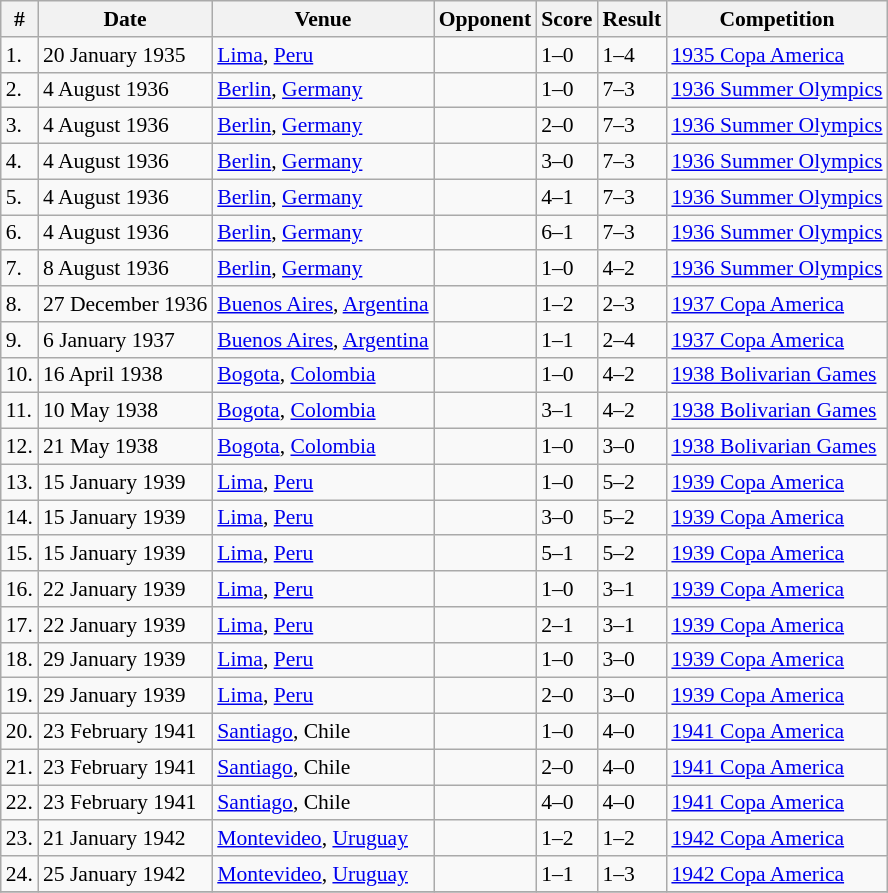<table class="wikitable" style="font-size:90%">
<tr>
<th>#</th>
<th>Date</th>
<th>Venue</th>
<th>Opponent</th>
<th>Score</th>
<th>Result</th>
<th>Competition</th>
</tr>
<tr>
<td>1.</td>
<td>20 January 1935</td>
<td><a href='#'>Lima</a>, <a href='#'>Peru</a></td>
<td></td>
<td>1–0</td>
<td>1–4</td>
<td><a href='#'>1935 Copa America</a></td>
</tr>
<tr>
<td>2.</td>
<td>4 August 1936</td>
<td><a href='#'>Berlin</a>, <a href='#'>Germany</a></td>
<td></td>
<td>1–0</td>
<td>7–3</td>
<td><a href='#'>1936 Summer Olympics</a></td>
</tr>
<tr>
<td>3.</td>
<td>4 August 1936</td>
<td><a href='#'>Berlin</a>, <a href='#'>Germany</a></td>
<td></td>
<td>2–0</td>
<td>7–3</td>
<td><a href='#'>1936 Summer Olympics</a></td>
</tr>
<tr>
<td>4.</td>
<td>4 August 1936</td>
<td><a href='#'>Berlin</a>, <a href='#'>Germany</a></td>
<td></td>
<td>3–0</td>
<td>7–3</td>
<td><a href='#'>1936 Summer Olympics</a></td>
</tr>
<tr>
<td>5.</td>
<td>4 August 1936</td>
<td><a href='#'>Berlin</a>, <a href='#'>Germany</a></td>
<td></td>
<td>4–1</td>
<td>7–3</td>
<td><a href='#'>1936 Summer Olympics</a></td>
</tr>
<tr>
<td>6.</td>
<td>4 August 1936</td>
<td><a href='#'>Berlin</a>, <a href='#'>Germany</a></td>
<td></td>
<td>6–1</td>
<td>7–3</td>
<td><a href='#'>1936 Summer Olympics</a></td>
</tr>
<tr>
<td>7.</td>
<td>8 August 1936</td>
<td><a href='#'>Berlin</a>, <a href='#'>Germany</a></td>
<td></td>
<td>1–0</td>
<td>4–2</td>
<td><a href='#'>1936 Summer Olympics</a></td>
</tr>
<tr>
<td>8.</td>
<td>27 December 1936</td>
<td><a href='#'>Buenos Aires</a>, <a href='#'>Argentina</a></td>
<td></td>
<td>1–2</td>
<td>2–3</td>
<td><a href='#'>1937 Copa America</a></td>
</tr>
<tr>
<td>9.</td>
<td>6 January 1937</td>
<td><a href='#'>Buenos Aires</a>, <a href='#'>Argentina</a></td>
<td></td>
<td>1–1</td>
<td>2–4</td>
<td><a href='#'>1937 Copa America</a></td>
</tr>
<tr>
<td>10.</td>
<td>16 April 1938</td>
<td><a href='#'>Bogota</a>, <a href='#'>Colombia</a></td>
<td></td>
<td>1–0</td>
<td>4–2</td>
<td><a href='#'>1938 Bolivarian Games</a></td>
</tr>
<tr>
<td>11.</td>
<td>10 May 1938</td>
<td><a href='#'>Bogota</a>, <a href='#'>Colombia</a></td>
<td></td>
<td>3–1</td>
<td>4–2</td>
<td><a href='#'>1938 Bolivarian Games</a></td>
</tr>
<tr>
<td>12.</td>
<td>21 May 1938</td>
<td><a href='#'>Bogota</a>, <a href='#'>Colombia</a></td>
<td></td>
<td>1–0</td>
<td>3–0</td>
<td><a href='#'>1938 Bolivarian Games</a></td>
</tr>
<tr>
<td>13.</td>
<td>15 January 1939</td>
<td><a href='#'>Lima</a>, <a href='#'>Peru</a></td>
<td></td>
<td>1–0</td>
<td>5–2</td>
<td><a href='#'>1939 Copa America</a></td>
</tr>
<tr>
<td>14.</td>
<td>15 January 1939</td>
<td><a href='#'>Lima</a>, <a href='#'>Peru</a></td>
<td></td>
<td>3–0</td>
<td>5–2</td>
<td><a href='#'>1939 Copa America</a></td>
</tr>
<tr>
<td>15.</td>
<td>15 January 1939</td>
<td><a href='#'>Lima</a>, <a href='#'>Peru</a></td>
<td></td>
<td>5–1</td>
<td>5–2</td>
<td><a href='#'>1939 Copa America</a></td>
</tr>
<tr>
<td>16.</td>
<td>22 January 1939</td>
<td><a href='#'>Lima</a>, <a href='#'>Peru</a></td>
<td></td>
<td>1–0</td>
<td>3–1</td>
<td><a href='#'>1939 Copa America</a></td>
</tr>
<tr>
<td>17.</td>
<td>22 January 1939</td>
<td><a href='#'>Lima</a>, <a href='#'>Peru</a></td>
<td></td>
<td>2–1</td>
<td>3–1</td>
<td><a href='#'>1939 Copa America</a></td>
</tr>
<tr>
<td>18.</td>
<td>29 January 1939</td>
<td><a href='#'>Lima</a>, <a href='#'>Peru</a></td>
<td></td>
<td>1–0</td>
<td>3–0</td>
<td><a href='#'>1939 Copa America</a></td>
</tr>
<tr>
<td>19.</td>
<td>29 January 1939</td>
<td><a href='#'>Lima</a>, <a href='#'>Peru</a></td>
<td></td>
<td>2–0</td>
<td>3–0</td>
<td><a href='#'>1939 Copa America</a></td>
</tr>
<tr>
<td>20.</td>
<td>23 February 1941</td>
<td><a href='#'>Santiago</a>, Chile</td>
<td></td>
<td>1–0</td>
<td>4–0</td>
<td><a href='#'>1941 Copa America</a></td>
</tr>
<tr>
<td>21.</td>
<td>23 February 1941</td>
<td><a href='#'>Santiago</a>, Chile</td>
<td></td>
<td>2–0</td>
<td>4–0</td>
<td><a href='#'>1941 Copa America</a></td>
</tr>
<tr>
<td>22.</td>
<td>23 February 1941</td>
<td><a href='#'>Santiago</a>, Chile</td>
<td></td>
<td>4–0</td>
<td>4–0</td>
<td><a href='#'>1941 Copa America</a></td>
</tr>
<tr>
<td>23.</td>
<td>21 January 1942</td>
<td><a href='#'>Montevideo</a>, <a href='#'>Uruguay</a></td>
<td></td>
<td>1–2</td>
<td>1–2</td>
<td><a href='#'>1942 Copa America</a></td>
</tr>
<tr>
<td>24.</td>
<td>25 January 1942</td>
<td><a href='#'>Montevideo</a>, <a href='#'>Uruguay</a></td>
<td></td>
<td>1–1</td>
<td>1–3</td>
<td><a href='#'>1942 Copa America</a></td>
</tr>
<tr>
</tr>
</table>
